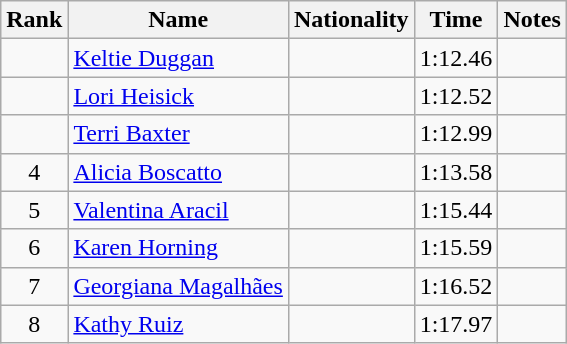<table class="wikitable sortable" style="text-align:center">
<tr>
<th>Rank</th>
<th>Name</th>
<th>Nationality</th>
<th>Time</th>
<th>Notes</th>
</tr>
<tr>
<td></td>
<td align=left><a href='#'>Keltie Duggan</a></td>
<td align=left></td>
<td>1:12.46</td>
<td></td>
</tr>
<tr>
<td></td>
<td align=left><a href='#'>Lori Heisick</a></td>
<td align=left></td>
<td>1:12.52</td>
<td></td>
</tr>
<tr>
<td></td>
<td align=left><a href='#'>Terri Baxter</a></td>
<td align=left></td>
<td>1:12.99</td>
<td></td>
</tr>
<tr>
<td>4</td>
<td align=left><a href='#'>Alicia Boscatto</a></td>
<td align=left></td>
<td>1:13.58</td>
<td></td>
</tr>
<tr>
<td>5</td>
<td align=left><a href='#'>Valentina Aracil</a></td>
<td align=left></td>
<td>1:15.44</td>
<td></td>
</tr>
<tr>
<td>6</td>
<td align=left><a href='#'>Karen Horning</a></td>
<td align=left></td>
<td>1:15.59</td>
<td></td>
</tr>
<tr>
<td>7</td>
<td align=left><a href='#'>Georgiana Magalhães</a></td>
<td align=left></td>
<td>1:16.52</td>
<td></td>
</tr>
<tr>
<td>8</td>
<td align=left><a href='#'>Kathy Ruiz</a></td>
<td align=left></td>
<td>1:17.97</td>
<td></td>
</tr>
</table>
